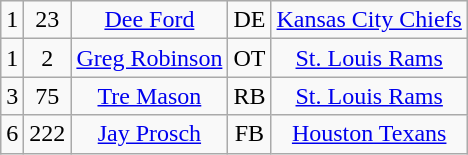<table class="wikitable" style="text-align:center">
<tr>
<td>1</td>
<td>23</td>
<td><a href='#'>Dee Ford</a></td>
<td>DE</td>
<td><a href='#'>Kansas City Chiefs</a></td>
</tr>
<tr>
<td>1</td>
<td>2</td>
<td><a href='#'>Greg Robinson</a></td>
<td>OT</td>
<td><a href='#'>St. Louis Rams</a></td>
</tr>
<tr>
<td>3</td>
<td>75</td>
<td><a href='#'>Tre Mason</a></td>
<td>RB</td>
<td><a href='#'>St. Louis Rams</a></td>
</tr>
<tr>
<td>6</td>
<td>222</td>
<td><a href='#'>Jay Prosch</a></td>
<td>FB</td>
<td><a href='#'>Houston Texans</a></td>
</tr>
</table>
